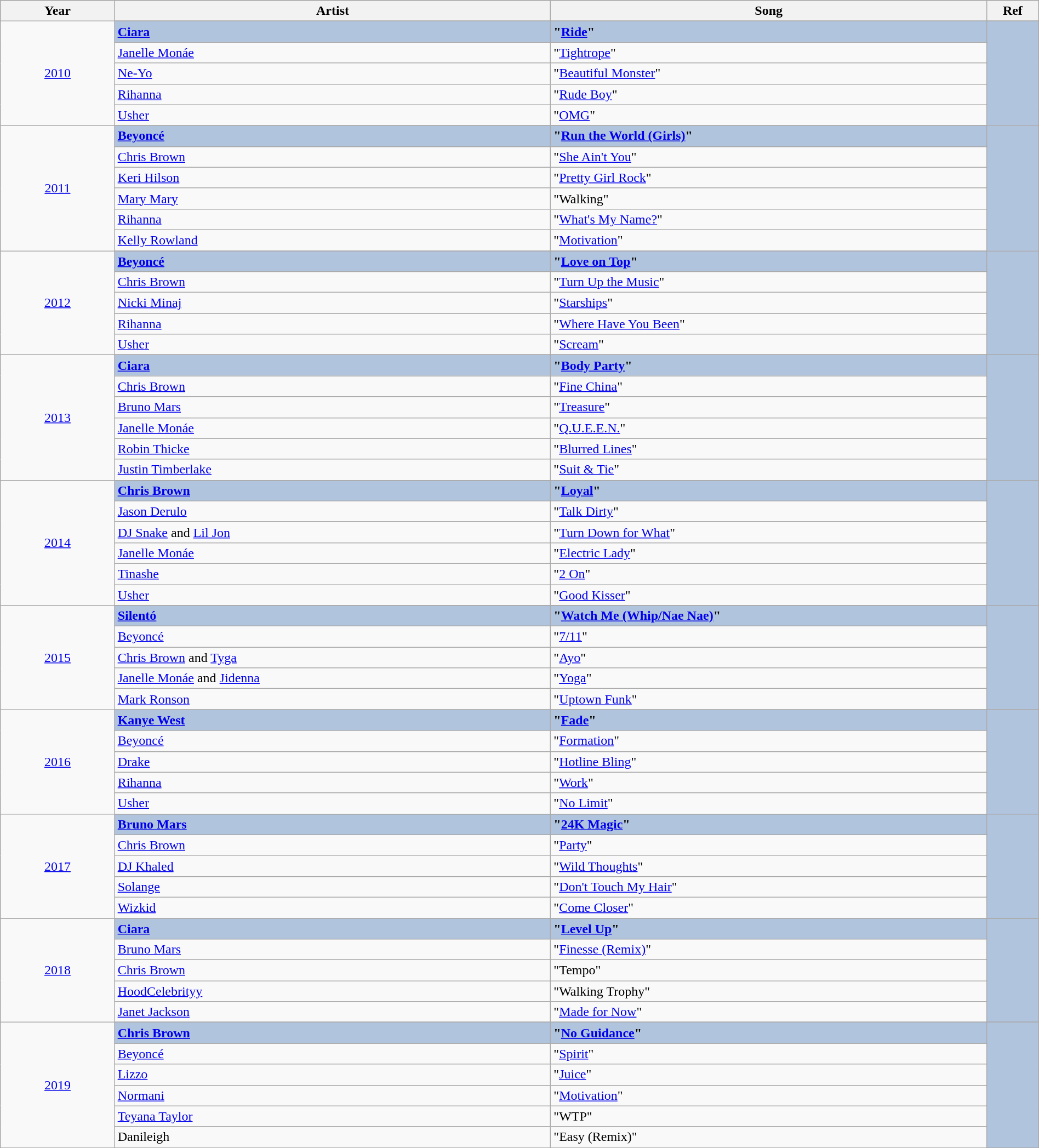<table class="wikitable" style="width:100%;">
<tr style="background:#bebebe;">
<th style="width:11%;">Year</th>
<th style="width:42%;">Artist</th>
<th style="width:42%;">Song</th>
<th style="width:5%;">Ref</th>
</tr>
<tr>
<td rowspan="6" align="center"><a href='#'>2010</a></td>
</tr>
<tr style="background:#B0C4DE">
<td><strong><a href='#'>Ciara</a></strong></td>
<td><strong>"<a href='#'>Ride</a>"</strong></td>
<td rowspan="6" align="center"></td>
</tr>
<tr>
<td><a href='#'>Janelle Monáe</a> </td>
<td>"<a href='#'>Tightrope</a>"</td>
</tr>
<tr>
<td><a href='#'>Ne-Yo</a></td>
<td>"<a href='#'>Beautiful Monster</a>"</td>
</tr>
<tr>
<td><a href='#'>Rihanna</a></td>
<td>"<a href='#'>Rude Boy</a>"</td>
</tr>
<tr>
<td><a href='#'>Usher</a> </td>
<td>"<a href='#'>OMG</a>"</td>
</tr>
<tr>
<td rowspan="7" align="center"><a href='#'>2011</a></td>
</tr>
<tr style="background:#B0C4DE">
<td><strong><a href='#'>Beyoncé</a></strong></td>
<td><strong>"<a href='#'>Run the World (Girls)</a>"</strong></td>
<td rowspan="7" align="center"></td>
</tr>
<tr>
<td><a href='#'>Chris Brown</a></td>
<td>"<a href='#'>She Ain't You</a>"</td>
</tr>
<tr>
<td><a href='#'>Keri Hilson</a></td>
<td>"<a href='#'>Pretty Girl Rock</a>"</td>
</tr>
<tr>
<td><a href='#'>Mary Mary</a></td>
<td>"Walking"</td>
</tr>
<tr>
<td><a href='#'>Rihanna</a> </td>
<td>"<a href='#'>What's My Name?</a>"</td>
</tr>
<tr>
<td><a href='#'>Kelly Rowland</a> </td>
<td>"<a href='#'>Motivation</a>"</td>
</tr>
<tr>
<td rowspan="6" align="center"><a href='#'>2012</a></td>
</tr>
<tr style="background:#B0C4DE">
<td><strong><a href='#'>Beyoncé</a></strong></td>
<td><strong>"<a href='#'>Love on Top</a>"</strong></td>
<td rowspan="6" align="center"></td>
</tr>
<tr>
<td><a href='#'>Chris Brown</a></td>
<td>"<a href='#'>Turn Up the Music</a>"</td>
</tr>
<tr>
<td><a href='#'>Nicki Minaj</a></td>
<td>"<a href='#'>Starships</a>"</td>
</tr>
<tr>
<td><a href='#'>Rihanna</a></td>
<td>"<a href='#'>Where Have You Been</a>"</td>
</tr>
<tr>
<td><a href='#'>Usher</a></td>
<td>"<a href='#'>Scream</a>"</td>
</tr>
<tr>
<td rowspan="7" align="center"><a href='#'>2013</a></td>
</tr>
<tr style="background:#B0C4DE">
<td><strong><a href='#'>Ciara</a></strong></td>
<td><strong>"<a href='#'>Body Party</a>"</strong></td>
<td rowspan="7" align="center"></td>
</tr>
<tr>
<td><a href='#'>Chris Brown</a></td>
<td>"<a href='#'>Fine China</a>"</td>
</tr>
<tr>
<td><a href='#'>Bruno Mars</a></td>
<td>"<a href='#'>Treasure</a>"</td>
</tr>
<tr>
<td><a href='#'>Janelle Monáe</a> </td>
<td>"<a href='#'>Q.U.E.E.N.</a>"</td>
</tr>
<tr>
<td><a href='#'>Robin Thicke</a> </td>
<td>"<a href='#'>Blurred Lines</a>"</td>
</tr>
<tr>
<td><a href='#'>Justin Timberlake</a> </td>
<td>"<a href='#'>Suit & Tie</a>"</td>
</tr>
<tr>
<td rowspan="7" align="center"><a href='#'>2014</a></td>
</tr>
<tr style="background:#B0C4DE">
<td><strong><a href='#'>Chris Brown</a> </strong></td>
<td><strong>"<a href='#'>Loyal</a>"</strong></td>
<td rowspan="7" align="center"></td>
</tr>
<tr>
<td><a href='#'>Jason Derulo</a> </td>
<td>"<a href='#'>Talk Dirty</a>"</td>
</tr>
<tr>
<td><a href='#'>DJ Snake</a> and <a href='#'>Lil Jon</a></td>
<td>"<a href='#'>Turn Down for What</a>"</td>
</tr>
<tr>
<td><a href='#'>Janelle Monáe</a> </td>
<td>"<a href='#'>Electric Lady</a>"</td>
</tr>
<tr>
<td><a href='#'>Tinashe</a> </td>
<td>"<a href='#'>2 On</a>"</td>
</tr>
<tr>
<td><a href='#'>Usher</a></td>
<td>"<a href='#'>Good Kisser</a>"</td>
</tr>
<tr>
<td rowspan="6" align="center"><a href='#'>2015</a></td>
</tr>
<tr style="background:#B0C4DE">
<td><strong><a href='#'>Silentó</a></strong></td>
<td><strong>"<a href='#'>Watch Me (Whip/Nae Nae)</a>"</strong></td>
<td rowspan="5" align="center"></td>
</tr>
<tr>
<td><a href='#'>Beyoncé</a></td>
<td>"<a href='#'>7/11</a>"</td>
</tr>
<tr>
<td><a href='#'>Chris Brown</a> and <a href='#'>Tyga</a></td>
<td>"<a href='#'>Ayo</a>"</td>
</tr>
<tr>
<td><a href='#'>Janelle Monáe</a> and <a href='#'>Jidenna</a></td>
<td>"<a href='#'>Yoga</a>"</td>
</tr>
<tr>
<td><a href='#'>Mark Ronson</a> </td>
<td>"<a href='#'>Uptown Funk</a>"</td>
</tr>
<tr>
<td rowspan="6" align="center"><a href='#'>2016</a></td>
</tr>
<tr style="background:#B0C4DE">
<td><strong><a href='#'>Kanye West</a> </strong></td>
<td><strong>"<a href='#'>Fade</a>"</strong></td>
<td rowspan="6" align="center"></td>
</tr>
<tr>
<td><a href='#'>Beyoncé</a></td>
<td>"<a href='#'>Formation</a>"</td>
</tr>
<tr>
<td><a href='#'>Drake</a></td>
<td>"<a href='#'>Hotline Bling</a>"</td>
</tr>
<tr>
<td><a href='#'>Rihanna</a> </td>
<td>"<a href='#'>Work</a>"</td>
</tr>
<tr>
<td><a href='#'>Usher</a> </td>
<td>"<a href='#'>No Limit</a>"</td>
</tr>
<tr>
<td rowspan="6" align="center"><a href='#'>2017</a></td>
</tr>
<tr style="background:#B0C4DE">
<td><strong><a href='#'>Bruno Mars</a></strong></td>
<td><strong>"<a href='#'>24K Magic</a>"</strong></td>
<td rowspan="5" align="center"></td>
</tr>
<tr>
<td><a href='#'>Chris Brown</a> </td>
<td>"<a href='#'>Party</a>"</td>
</tr>
<tr>
<td><a href='#'>DJ Khaled</a> </td>
<td>"<a href='#'>Wild Thoughts</a>"</td>
</tr>
<tr>
<td><a href='#'>Solange</a> </td>
<td>"<a href='#'>Don't Touch My Hair</a>"</td>
</tr>
<tr>
<td><a href='#'>Wizkid</a> </td>
<td>"<a href='#'>Come Closer</a>"</td>
</tr>
<tr>
<td rowspan="6" align="center"><a href='#'>2018</a></td>
</tr>
<tr style="background:#B0C4DE">
<td><strong><a href='#'>Ciara</a></strong></td>
<td><strong>"<a href='#'>Level Up</a>"</strong></td>
<td rowspan="5" align="center"></td>
</tr>
<tr>
<td><a href='#'>Bruno Mars</a> </td>
<td>"<a href='#'>Finesse (Remix)</a>"</td>
</tr>
<tr>
<td><a href='#'>Chris Brown</a></td>
<td>"Tempo"</td>
</tr>
<tr>
<td><a href='#'>HoodCelebrityy</a></td>
<td>"Walking Trophy"</td>
</tr>
<tr>
<td><a href='#'>Janet Jackson</a> </td>
<td>"<a href='#'>Made for Now</a>"</td>
</tr>
<tr>
<td rowspan="7" align="center"><a href='#'>2019</a></td>
</tr>
<tr style="background:#B0C4DE">
<td><strong><a href='#'>Chris Brown</a> </strong></td>
<td><strong>"<a href='#'>No Guidance</a>"</strong></td>
<td rowspan="7" align="center"></td>
</tr>
<tr>
<td><a href='#'>Beyoncé</a></td>
<td>"<a href='#'>Spirit</a>"</td>
</tr>
<tr>
<td><a href='#'>Lizzo</a></td>
<td>"<a href='#'>Juice</a>"</td>
</tr>
<tr>
<td><a href='#'>Normani</a></td>
<td>"<a href='#'>Motivation</a>"</td>
</tr>
<tr>
<td><a href='#'>Teyana Taylor</a></td>
<td>"WTP"</td>
</tr>
<tr>
<td>Danileigh </td>
<td>"Easy (Remix)"</td>
</tr>
</table>
